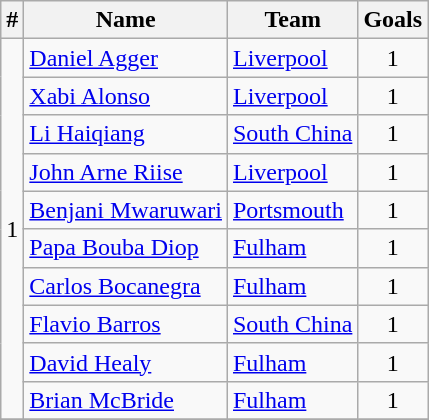<table class="wikitable" style="text-align: center;">
<tr>
<th>#</th>
<th>Name</th>
<th>Team</th>
<th>Goals</th>
</tr>
<tr>
<td rowspan="10">1</td>
<td align="left"> <a href='#'>Daniel Agger</a></td>
<td align="left"> <a href='#'>Liverpool</a></td>
<td>1</td>
</tr>
<tr>
<td align="left"> <a href='#'>Xabi Alonso</a></td>
<td align="left"> <a href='#'>Liverpool</a></td>
<td>1</td>
</tr>
<tr>
<td align="left"> <a href='#'>Li Haiqiang</a></td>
<td align="left"> <a href='#'>South China</a></td>
<td>1</td>
</tr>
<tr>
<td align="left"> <a href='#'>John Arne Riise</a></td>
<td align="left"> <a href='#'>Liverpool</a></td>
<td>1</td>
</tr>
<tr>
<td align="left"> <a href='#'>Benjani Mwaruwari</a></td>
<td align="left"> <a href='#'>Portsmouth</a></td>
<td>1</td>
</tr>
<tr>
<td align="left"> <a href='#'>Papa Bouba Diop</a></td>
<td align="left"> <a href='#'>Fulham</a></td>
<td>1</td>
</tr>
<tr>
<td align="left"> <a href='#'>Carlos Bocanegra</a></td>
<td align="left"> <a href='#'>Fulham</a></td>
<td>1</td>
</tr>
<tr>
<td align="left"> <a href='#'>Flavio Barros</a></td>
<td align="left"> <a href='#'>South China</a></td>
<td>1</td>
</tr>
<tr>
<td align="left"> <a href='#'>David Healy</a></td>
<td align="left"> <a href='#'>Fulham</a></td>
<td>1</td>
</tr>
<tr>
<td align="left"> <a href='#'>Brian McBride</a></td>
<td align="left"> <a href='#'>Fulham</a></td>
<td>1</td>
</tr>
<tr>
</tr>
</table>
